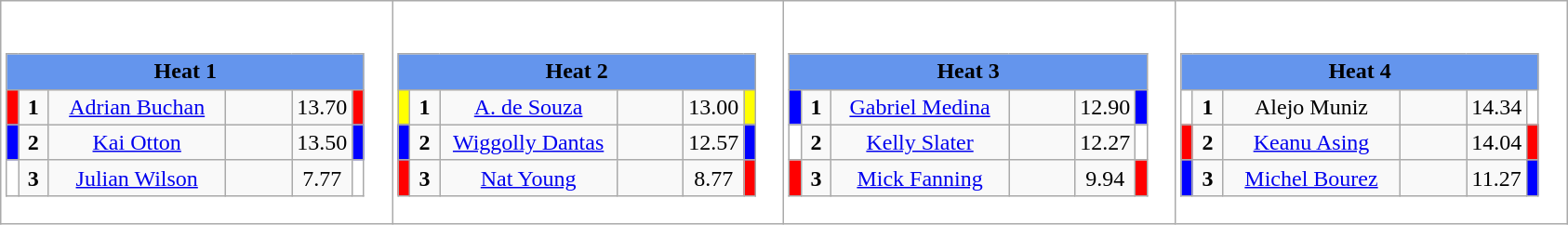<table class="wikitable" style="background:#fff;">
<tr>
<td style="margin: 1em auto;"><div><br><table class="wikitable">
<tr>
<td colspan="6"  style="text-align:center; background:#6495ed;"><strong>Heat 1</strong></td>
</tr>
<tr>
<td style="width:01px; background: #f00;"></td>
<td style="width:14px; text-align:center;"><strong>1</strong></td>
<td style="width:120px; text-align:center;"><a href='#'>Adrian Buchan</a></td>
<td style="width:40px; text-align:center;"></td>
<td style="width:20px; text-align:center;">13.70</td>
<td style="width:01px; background: #f00;"></td>
</tr>
<tr>
<td style="width:01px; background: #00f;"></td>
<td style="width:14px; text-align:center;"><strong>2</strong></td>
<td style="width:120px; text-align:center;"><a href='#'>Kai Otton</a></td>
<td style="width:40px; text-align:center;"></td>
<td style="width:20px; text-align:center;">13.50</td>
<td style="width:01px; background: #00f;"></td>
</tr>
<tr>
<td style="width:01px; background: #fff;"></td>
<td style="width:14px; text-align:center;"><strong>3</strong></td>
<td style="width:120px; text-align:center;"><a href='#'>Julian Wilson</a></td>
<td style="width:40px; text-align:center;"></td>
<td style="width:20px; text-align:center;">7.77</td>
<td style="width:01px; background: #fff;"></td>
</tr>
</table>
</div></td>
<td style="margin: 1em auto;"><div><br><table class="wikitable">
<tr>
<td colspan="6"  style="text-align:center; background:#6495ed;"><strong>Heat 2</strong></td>
</tr>
<tr>
<td style="width:01px; background: #ff0;"></td>
<td style="width:14px; text-align:center;"><strong>1</strong></td>
<td style="width:120px; text-align:center;"><a href='#'>A. de Souza</a></td>
<td style="width:40px; text-align:center;"></td>
<td style="width:20px; text-align:center;">13.00</td>
<td style="width:01px; background: #ff0;"></td>
</tr>
<tr>
<td style="width:01px; background: #00f;"></td>
<td style="width:14px; text-align:center;"><strong>2</strong></td>
<td style="width:120px; text-align:center;"><a href='#'>Wiggolly Dantas</a></td>
<td style="width:40px; text-align:center;"></td>
<td style="width:20px; text-align:center;">12.57</td>
<td style="width:01px; background: #00f;"></td>
</tr>
<tr>
<td style="width:01px; background: #f00;"></td>
<td style="width:14px; text-align:center;"><strong>3</strong></td>
<td style="width:120px; text-align:center;"><a href='#'>Nat Young</a></td>
<td style="width:40px; text-align:center;"></td>
<td style="width:20px; text-align:center;">8.77</td>
<td style="width:01px; background: #f00;"></td>
</tr>
</table>
</div></td>
<td style="margin: 1em auto;"><div><br><table class="wikitable">
<tr>
<td colspan="6"  style="text-align:center; background:#6495ed;"><strong>Heat 3</strong></td>
</tr>
<tr>
<td style="width:01px; background: #00f;"></td>
<td style="width:14px; text-align:center;"><strong>1</strong></td>
<td style="width:120px; text-align:center;"><a href='#'>Gabriel Medina</a></td>
<td style="width:40px; text-align:center;"></td>
<td style="width:20px; text-align:center;">12.90</td>
<td style="width:01px; background: #00f;"></td>
</tr>
<tr>
<td style="width:01px; background: #fff;"></td>
<td style="width:14px; text-align:center;"><strong>2</strong></td>
<td style="width:120px; text-align:center;"><a href='#'>Kelly Slater</a></td>
<td style="width:40px; text-align:center;"></td>
<td style="width:20px; text-align:center;">12.27</td>
<td style="width:01px; background: #fff;"></td>
</tr>
<tr>
<td style="width:01px; background: #f00;"></td>
<td style="width:14px; text-align:center;"><strong>3</strong></td>
<td style="width:120px; text-align:center;"><a href='#'>Mick Fanning</a></td>
<td style="width:40px; text-align:center;"></td>
<td style="width:20px; text-align:center;">9.94</td>
<td style="width:01px; background: #f00;"></td>
</tr>
</table>
</div></td>
<td style="margin: 1em auto;"><div><br><table class="wikitable">
<tr>
<td colspan="6"  style="text-align:center; background:#6495ed;"><strong>Heat 4</strong></td>
</tr>
<tr>
<td style="width:01px; background: #fff;"></td>
<td style="width:14px; text-align:center;"><strong>1</strong></td>
<td style="width:120px; text-align:center;">Alejo Muniz</td>
<td style="width:40px; text-align:center;"></td>
<td style="width:20px; text-align:center;">14.34</td>
<td style="width:01px; background: #fff;"></td>
</tr>
<tr>
<td style="width:01px; background: #f00;"></td>
<td style="width:14px; text-align:center;"><strong>2</strong></td>
<td style="width:120px; text-align:center;"><a href='#'>Keanu Asing</a></td>
<td style="width:40px; text-align:center;"></td>
<td style="width:20px; text-align:center;">14.04</td>
<td style="width:01px; background: #f00;"></td>
</tr>
<tr>
<td style="width:01px; background: #00f;"></td>
<td style="width:14px; text-align:center;"><strong>3</strong></td>
<td style="width:120px; text-align:center;"><a href='#'>Michel Bourez</a></td>
<td style="width:40px; text-align:center;"></td>
<td style="width:20px; text-align:center;">11.27</td>
<td style="width:01px; background: #00f;"></td>
</tr>
</table>
</div></td>
</tr>
</table>
